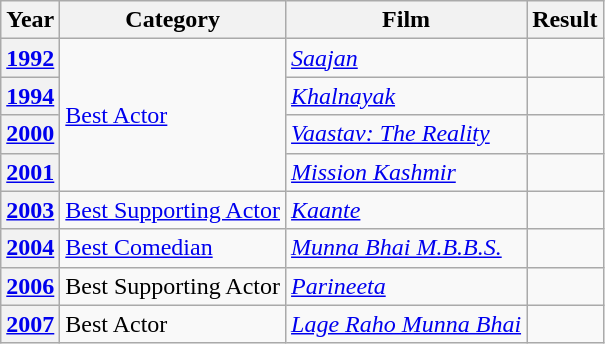<table class="wikitable">
<tr>
<th>Year</th>
<th>Category</th>
<th>Film</th>
<th>Result</th>
</tr>
<tr>
<th><a href='#'><strong>1992</strong></a></th>
<td rowspan="4"><a href='#'>Best Actor</a></td>
<td><em><a href='#'>Saajan</a></em></td>
<td></td>
</tr>
<tr>
<th><a href='#'><strong>1994</strong></a></th>
<td><em><a href='#'>Khalnayak</a></em></td>
<td></td>
</tr>
<tr>
<th><a href='#'><strong>2000</strong></a></th>
<td><em><a href='#'>Vaastav: The Reality</a></em></td>
<td></td>
</tr>
<tr>
<th><a href='#'><strong>2001</strong></a></th>
<td><em><a href='#'>Mission Kashmir</a></em></td>
<td></td>
</tr>
<tr>
<th><a href='#'><strong>2003</strong></a></th>
<td><a href='#'>Best Supporting Actor</a></td>
<td><em><a href='#'>Kaante</a></em></td>
<td></td>
</tr>
<tr>
<th><a href='#'><strong>2004</strong></a></th>
<td><a href='#'>Best Comedian</a></td>
<td><em><a href='#'>Munna Bhai M.B.B.S.</a></em></td>
<td></td>
</tr>
<tr>
<th><a href='#'><strong>2006</strong></a></th>
<td>Best Supporting Actor</td>
<td><em><a href='#'>Parineeta</a></em></td>
<td></td>
</tr>
<tr>
<th><a href='#'><strong>2007</strong></a></th>
<td>Best Actor</td>
<td><em><a href='#'>Lage Raho Munna Bhai</a></em></td>
<td></td>
</tr>
</table>
